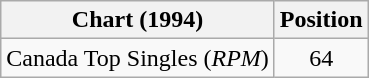<table class="wikitable sortable">
<tr>
<th>Chart (1994)</th>
<th>Position</th>
</tr>
<tr>
<td align="left">Canada Top Singles (<em>RPM</em>)</td>
<td align="center">64</td>
</tr>
</table>
